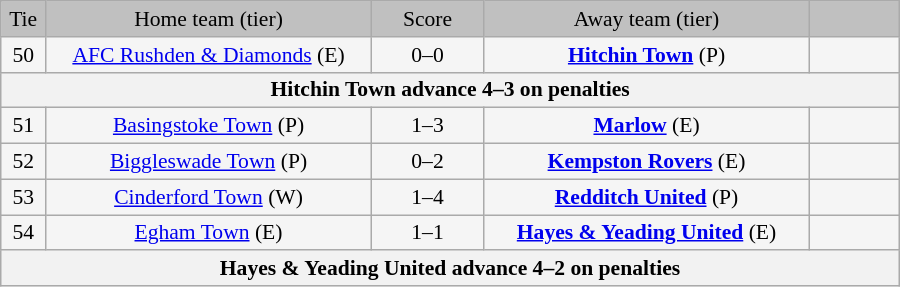<table class="wikitable" style="width: 600px; background:WhiteSmoke; text-align:center; font-size:90%">
<tr>
<td scope="col" style="width:  5.00%; background:silver;">Tie</td>
<td scope="col" style="width: 36.25%; background:silver;">Home team (tier)</td>
<td scope="col" style="width: 12.50%; background:silver;">Score</td>
<td scope="col" style="width: 36.25%; background:silver;">Away team (tier)</td>
<td scope="col" style="width: 10.00%; background:silver;"></td>
</tr>
<tr>
<td>50</td>
<td><a href='#'>AFC Rushden & Diamonds</a> (E)</td>
<td>0–0</td>
<td><strong><a href='#'>Hitchin Town</a></strong> (P)</td>
<td></td>
</tr>
<tr>
<th colspan="5">Hitchin Town advance 4–3 on penalties</th>
</tr>
<tr>
<td>51</td>
<td><a href='#'>Basingstoke Town</a> (P)</td>
<td>1–3</td>
<td><strong><a href='#'>Marlow</a></strong> (E)</td>
<td></td>
</tr>
<tr>
<td>52</td>
<td><a href='#'>Biggleswade Town</a> (P)</td>
<td>0–2</td>
<td><strong><a href='#'>Kempston Rovers</a></strong> (E)</td>
<td></td>
</tr>
<tr>
<td>53</td>
<td><a href='#'>Cinderford Town</a> (W)</td>
<td>1–4</td>
<td><strong><a href='#'>Redditch United</a></strong> (P)</td>
<td></td>
</tr>
<tr>
<td>54</td>
<td><a href='#'>Egham Town</a> (E)</td>
<td>1–1</td>
<td><strong><a href='#'>Hayes & Yeading United</a></strong> (E)</td>
<td></td>
</tr>
<tr>
<th colspan="5">Hayes & Yeading United advance 4–2 on penalties</th>
</tr>
</table>
